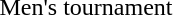<table>
<tr>
<td>Men's tournament<br></td>
<td></td>
<td></td>
<td></td>
</tr>
</table>
